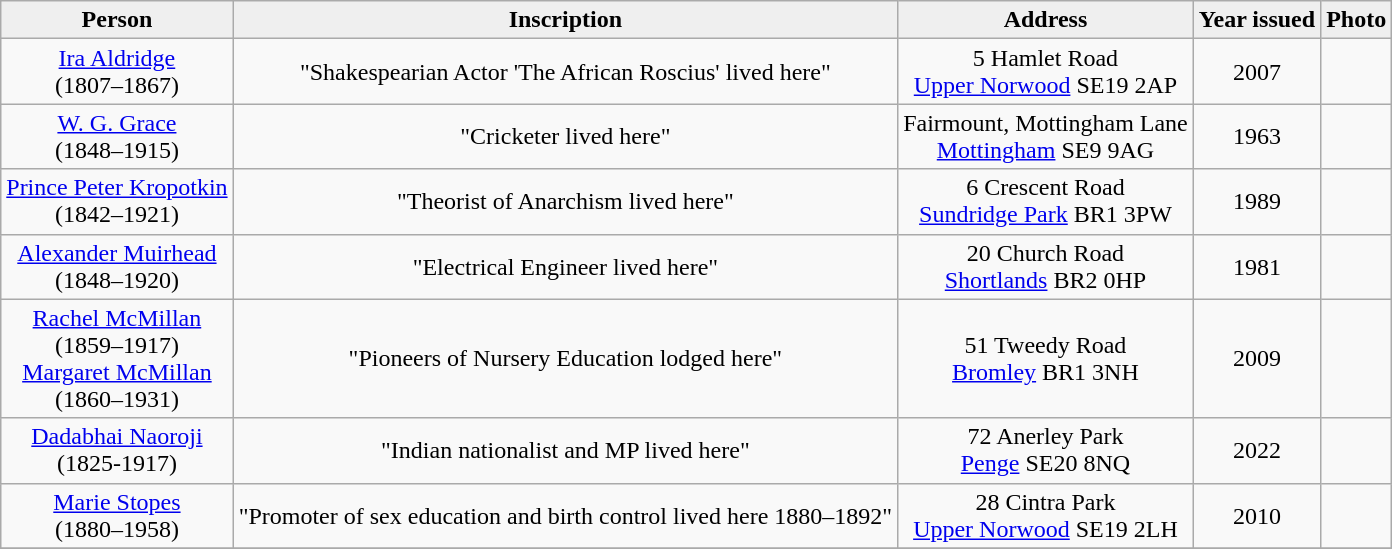<table class="wikitable"  style="text-align:center;">
<tr>
<th style="background:#efefef;">Person</th>
<th style="background:#efefef;">Inscription</th>
<th style="background:#efefef;">Address</th>
<th style="background:#efefef;">Year issued</th>
<th style="background:#efefef;">Photo</th>
</tr>
<tr>
<td><a href='#'>Ira Aldridge</a><br>(1807–1867)</td>
<td>"Shakespearian Actor 'The African Roscius' lived here"</td>
<td>5 Hamlet Road<br><a href='#'>Upper Norwood</a> SE19 2AP</td>
<td>2007</td>
<td></td>
</tr>
<tr>
<td><a href='#'>W. G. Grace</a><br>(1848–1915)</td>
<td>"Cricketer lived here"</td>
<td>Fairmount, Mottingham Lane<br><a href='#'>Mottingham</a> SE9 9AG</td>
<td>1963</td>
<td></td>
</tr>
<tr>
<td><a href='#'>Prince Peter Kropotkin</a><br>(1842–1921)</td>
<td>"Theorist of Anarchism lived here"</td>
<td>6 Crescent Road<br><a href='#'>Sundridge Park</a> BR1 3PW</td>
<td>1989</td>
<td></td>
</tr>
<tr>
<td><a href='#'>Alexander Muirhead</a><br>(1848–1920)</td>
<td>"Electrical Engineer lived here"</td>
<td>20 Church Road<br><a href='#'>Shortlands</a> BR2 0HP</td>
<td>1981</td>
<td></td>
</tr>
<tr>
<td><a href='#'>Rachel McMillan</a><br>(1859–1917)<br><a href='#'>Margaret McMillan</a><br>(1860–1931)</td>
<td>"Pioneers of Nursery Education lodged here"</td>
<td>51 Tweedy Road<br><a href='#'>Bromley</a> BR1 3NH</td>
<td>2009</td>
<td></td>
</tr>
<tr>
<td><a href='#'>Dadabhai Naoroji</a><br>(1825-1917)</td>
<td>"Indian nationalist and MP lived here"</td>
<td>72 Anerley Park<br><a href='#'>Penge</a> SE20 8NQ</td>
<td>2022</td>
<td></td>
</tr>
<tr>
<td><a href='#'>Marie Stopes</a><br>(1880–1958)</td>
<td>"Promoter of sex education and birth control lived here 1880–1892"</td>
<td>28 Cintra Park<br><a href='#'>Upper Norwood</a> SE19 2LH</td>
<td>2010</td>
<td></td>
</tr>
<tr>
</tr>
</table>
